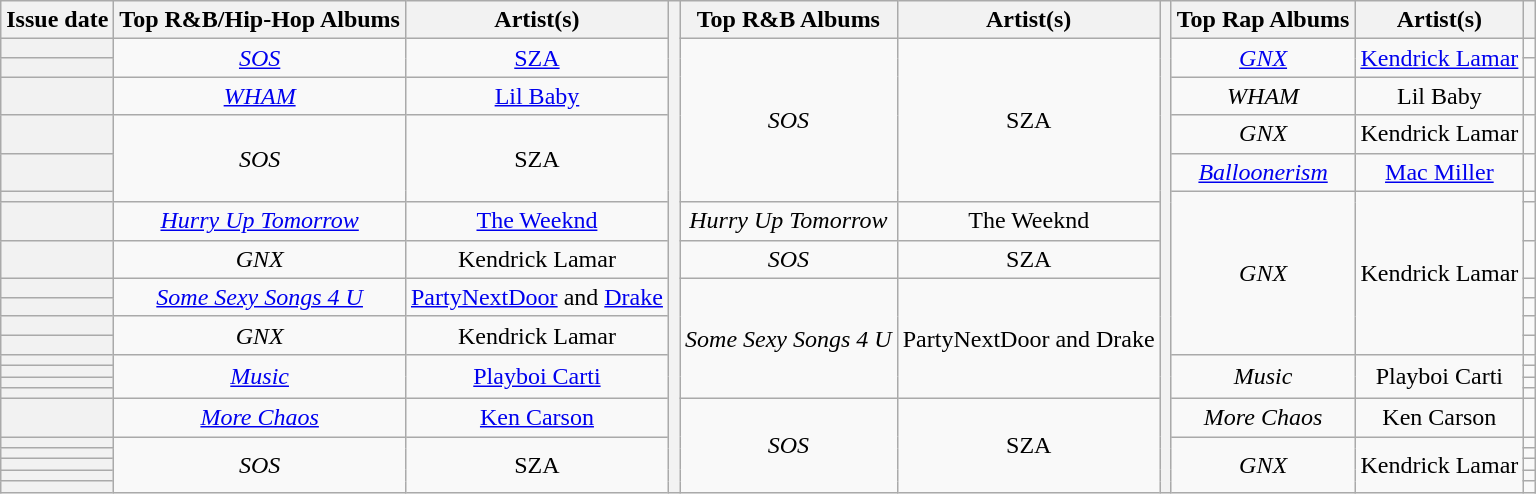<table class="wikitable plainrowheaders" style="text-align:center;">
<tr>
<th scope="col">Issue date</th>
<th scope="col">Top R&B/Hip-Hop Albums</th>
<th scope="col">Artist(s)</th>
<th rowspan="55"></th>
<th scope="col">Top R&B Albums</th>
<th scope="col">Artist(s)</th>
<th rowspan="55"></th>
<th scope="col">Top Rap Albums</th>
<th scope="col">Artist(s)</th>
<th scope="col"></th>
</tr>
<tr>
<th scope="row"></th>
<td rowspan="2"><em><a href='#'>SOS</a></em></td>
<td rowspan="2"><a href='#'>SZA</a></td>
<td rowspan="6"><em>SOS</em></td>
<td rowspan="6">SZA</td>
<td rowspan="2"><em><a href='#'>GNX</a></em></td>
<td rowspan="2"><a href='#'>Kendrick Lamar</a></td>
<td></td>
</tr>
<tr>
<th scope="row"></th>
<td></td>
</tr>
<tr>
<th scope="row"></th>
<td><em><a href='#'>WHAM</a></em></td>
<td><a href='#'>Lil Baby</a></td>
<td><em>WHAM</em></td>
<td>Lil Baby</td>
<td></td>
</tr>
<tr>
<th scope="row"></th>
<td rowspan="3"><em>SOS</em></td>
<td rowspan="3">SZA</td>
<td><em>GNX</em></td>
<td>Kendrick Lamar</td>
<td></td>
</tr>
<tr>
<th scope="row"></th>
<td><em><a href='#'>Balloonerism</a></em></td>
<td><a href='#'>Mac Miller</a></td>
<td></td>
</tr>
<tr>
<th scope="row"></th>
<td rowspan="7"><em>GNX</em></td>
<td rowspan="7">Kendrick Lamar</td>
<td></td>
</tr>
<tr>
<th scope="row"></th>
<td><em><a href='#'>Hurry Up Tomorrow</a></em></td>
<td><a href='#'>The Weeknd</a></td>
<td><em>Hurry Up Tomorrow</em></td>
<td>The Weeknd</td>
<td></td>
</tr>
<tr>
<th scope="row"></th>
<td><em>GNX</em></td>
<td>Kendrick Lamar</td>
<td><em>SOS</em></td>
<td>SZA</td>
<td></td>
</tr>
<tr>
<th scope="row"></th>
<td rowspan="2"><em><a href='#'>Some Sexy Songs 4 U</a></em></td>
<td rowspan="2"><a href='#'>PartyNextDoor</a> and <a href='#'>Drake</a></td>
<td rowspan="8"><em>Some Sexy Songs 4 U</em></td>
<td rowspan="8">PartyNextDoor and Drake</td>
<td></td>
</tr>
<tr>
<th scope="row"></th>
<td></td>
</tr>
<tr>
<th scope="row"></th>
<td rowspan="2"><em>GNX</em></td>
<td rowspan="2">Kendrick Lamar</td>
<td></td>
</tr>
<tr>
<th scope="row"></th>
<td></td>
</tr>
<tr>
<th scope="row"></th>
<td rowspan="4"><em><a href='#'>Music</a></em></td>
<td rowspan="4"><a href='#'>Playboi Carti</a></td>
<td rowspan="4"><em>Music</em></td>
<td rowspan="4">Playboi Carti</td>
<td></td>
</tr>
<tr>
<th scope="row"></th>
<td></td>
</tr>
<tr>
<th scope="row"></th>
<td></td>
</tr>
<tr>
<th scope="row"></th>
<td></td>
</tr>
<tr>
<th scope="row"></th>
<td><em><a href='#'>More Chaos</a></em></td>
<td><a href='#'>Ken Carson</a></td>
<td rowspan="6"><em>SOS</em></td>
<td rowspan="6">SZA</td>
<td><em>More Chaos</em></td>
<td>Ken Carson</td>
<td></td>
</tr>
<tr>
<th scope="row"></th>
<td rowspan="5"><em>SOS</em></td>
<td rowspan="5">SZA</td>
<td rowspan="5"><em>GNX</em></td>
<td rowspan="5">Kendrick Lamar</td>
<td></td>
</tr>
<tr>
<th scope="row"></th>
<td></td>
</tr>
<tr>
<th scope="row"></th>
<td></td>
</tr>
<tr>
<th scope="row"></th>
<td></td>
</tr>
<tr>
<th scope="row"></th>
<td></td>
</tr>
</table>
